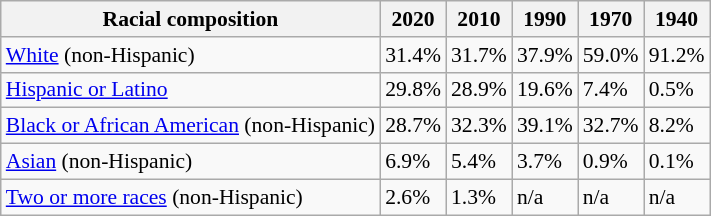<table class="wikitable sortable collapsible" style="font-size: 90%;">
<tr>
<th>Racial composition</th>
<th>2020</th>
<th>2010</th>
<th>1990</th>
<th>1970</th>
<th>1940</th>
</tr>
<tr>
<td><a href='#'>White</a> (non-Hispanic)</td>
<td>31.4%</td>
<td>31.7%</td>
<td>37.9%</td>
<td>59.0%</td>
<td>91.2%</td>
</tr>
<tr>
<td><a href='#'>Hispanic or Latino</a></td>
<td>29.8%</td>
<td>28.9%</td>
<td>19.6%</td>
<td>7.4%</td>
<td>0.5%</td>
</tr>
<tr>
<td><a href='#'>Black or African American</a> (non-Hispanic)</td>
<td>28.7%</td>
<td>32.3%</td>
<td>39.1%</td>
<td>32.7%</td>
<td>8.2%</td>
</tr>
<tr>
<td><a href='#'>Asian</a> (non-Hispanic)</td>
<td>6.9%</td>
<td>5.4%</td>
<td>3.7%</td>
<td>0.9%</td>
<td>0.1%</td>
</tr>
<tr>
<td><a href='#'>Two or more races</a> (non-Hispanic)</td>
<td>2.6%</td>
<td>1.3%</td>
<td>n/a</td>
<td>n/a</td>
<td>n/a</td>
</tr>
</table>
